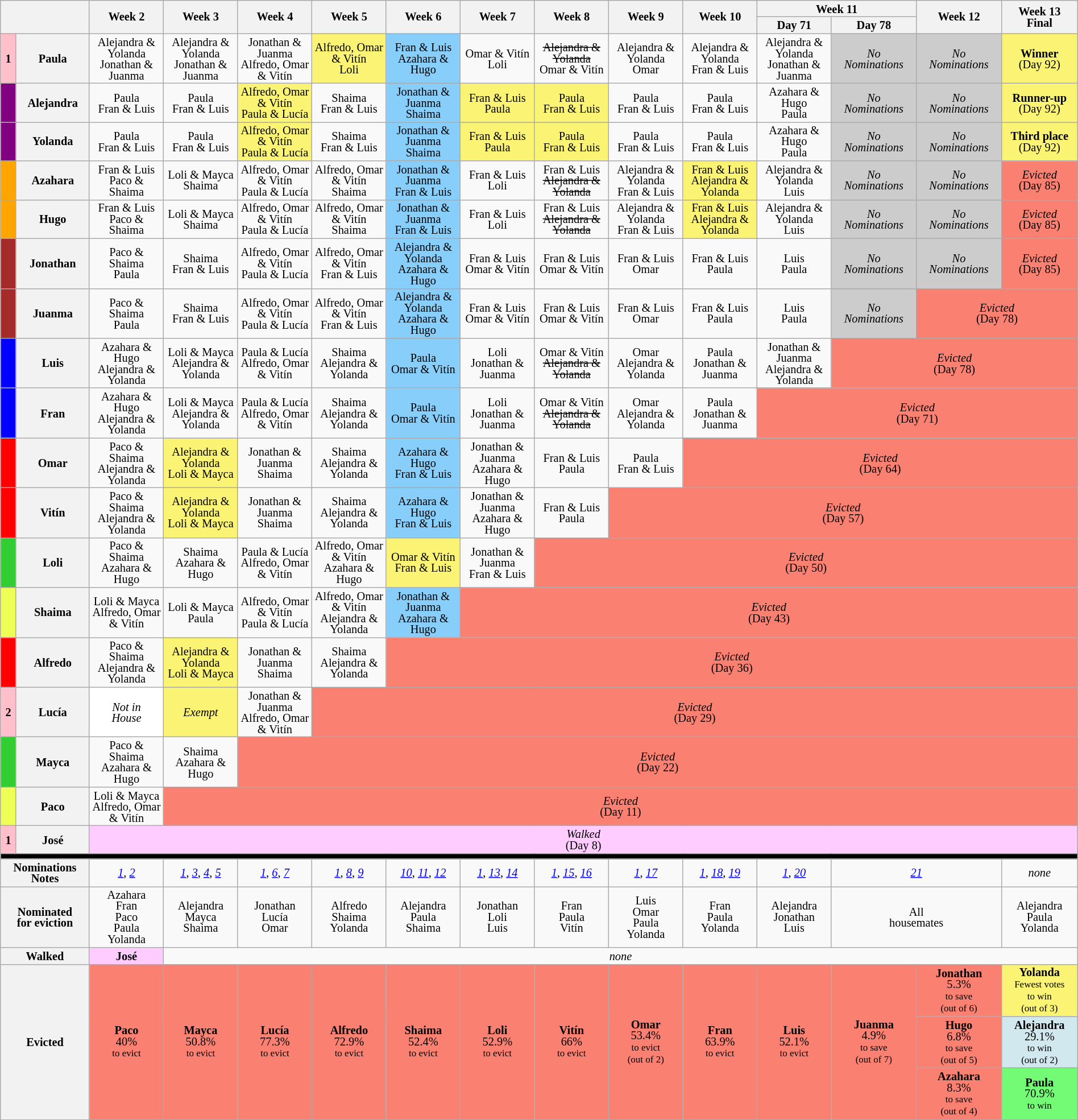<table class="wikitable" style="width:100%; text-align:center; font-size:85%; line-height:13px;">
<tr>
<th rowspan=2 style="width: 5%" colspan="2"></th>
<th rowspan=2 style="width: 5%;">Week 2</th>
<th rowspan=2 style="width: 5%;">Week 3</th>
<th rowspan=2 style="width: 5%;">Week 4</th>
<th rowspan=2 style="width: 5%;">Week 5</th>
<th rowspan=2 style="width: 5%;">Week 6</th>
<th rowspan=2 style="width: 5%;">Week 7</th>
<th rowspan=2 style="width: 5%;">Week 8</th>
<th rowspan=2 style="width: 5%;">Week 9</th>
<th rowspan=2 style="width: 5%;">Week 10</th>
<th style="width: 10%;" colspan="2">Week 11</th>
<th rowspan=2 style="width: 5%;">Week 12</th>
<th rowspan="2" style="width: 5%;">Week 13<br>Final</th>
</tr>
<tr>
<th style="width: 5%;">Day 71</th>
<th style="width: 5%;">Day 78</th>
</tr>
<tr>
<td bgcolor="pink"><span><strong>1</strong></span></td>
<th>Paula</th>
<td>Alejandra & Yolanda<br>Jonathan & Juanma</td>
<td>Alejandra & Yolanda<br>Jonathan & Juanma</td>
<td>Jonathan & Juanma<br>Alfredo, Omar & Vitín</td>
<td style="background:#FBF373;">Alfredo, Omar & Vitín<br>Loli</td>
<td style="background:#87CEFA;">Fran & Luis<br>Azahara & Hugo</td>
<td>Omar & Vitín<br>Loli</td>
<td><s>Alejandra & Yolanda</s><br>Omar & Vitín</td>
<td>Alejandra & Yolanda<br>Omar</td>
<td>Alejandra & Yolanda<br>Fran & Luis</td>
<td>Alejandra & Yolanda<br>Jonathan & Juanma</td>
<td style="background:#CCCCCC;"><em>No<br>Nominations</em></td>
<td style="background:#CCCCCC;"><em>No<br>Nominations</em></td>
<td style="background:#FBF373;"><strong>Winner</strong><br>(Day 92)</td>
</tr>
<tr>
<td style="width:1%" bgcolor="purple"></td>
<th>Alejandra</th>
<td>Paula<br>Fran & Luis</td>
<td>Paula<br>Fran & Luis</td>
<td style="background:#FBF373;">Alfredo, Omar & Vitín<br>Paula & Lucía</td>
<td>Shaima<br>Fran & Luis</td>
<td style="background:#87CEFA;">Jonathan & Juanma<br>Shaima</td>
<td style="background:#FBF373;">Fran & Luis<br>Paula</td>
<td style="background:#FBF373;">Paula<br>Fran & Luis</td>
<td>Paula<br>Fran & Luis</td>
<td>Paula<br>Fran & Luis</td>
<td>Azahara & Hugo<br>Paula</td>
<td style="background:#CCCCCC;"><em>No<br>Nominations</em></td>
<td style="background:#CCCCCC;"><em>No<br>Nominations</em></td>
<td style="background:#FBF373;"><strong>Runner-up</strong><br>(Day 92)</td>
</tr>
<tr>
<td bgcolor="purple"></td>
<th>Yolanda</th>
<td>Paula<br>Fran & Luis</td>
<td>Paula<br>Fran & Luis</td>
<td style="background:#FBF373;">Alfredo, Omar & Vitín<br>Paula & Lucía</td>
<td>Shaima<br>Fran & Luis</td>
<td style="background:#87CEFA;">Jonathan & Juanma<br>Shaima</td>
<td style="background:#FBF373;">Fran & Luis<br>Paula</td>
<td style="background:#FBF373;">Paula<br>Fran & Luis</td>
<td>Paula<br>Fran & Luis</td>
<td>Paula<br>Fran & Luis</td>
<td>Azahara & Hugo<br>Paula</td>
<td style="background:#CCCCCC;"><em>No<br>Nominations</em></td>
<td style="background:#CCCCCC;"><em>No<br>Nominations</em></td>
<td style="background:#FBF373;"><strong>Third place</strong><br>(Day 92)</td>
</tr>
<tr>
<td bgcolor="orange"></td>
<th>Azahara</th>
<td>Fran & Luis<br>Paco & Shaima</td>
<td>Loli & Mayca<br>Shaima</td>
<td>Alfredo, Omar & Vitín<br>Paula & Lucía</td>
<td>Alfredo, Omar & Vitín<br>Shaima</td>
<td style="background:#87CEFA;">Jonathan & Juanma<br>Fran & Luis</td>
<td>Fran & Luis<br>Loli</td>
<td>Fran & Luis<br><s>Alejandra & Yolanda</s></td>
<td>Alejandra & Yolanda<br>Fran & Luis</td>
<td style="background:#FBF373;">Fran & Luis<br>Alejandra & Yolanda</td>
<td>Alejandra & Yolanda<br>Luis</td>
<td style="background:#CCCCCC;"><em>No<br>Nominations</em></td>
<td style="background:#CCCCCC;"><em>No<br>Nominations</em></td>
<td style="background:salmon;;"><em>Evicted</em><br>(Day 85)</td>
</tr>
<tr>
<td bgcolor="orange"></td>
<th>Hugo</th>
<td>Fran & Luis<br>Paco & Shaima</td>
<td>Loli & Mayca<br>Shaima</td>
<td>Alfredo, Omar & Vitín<br>Paula & Lucía</td>
<td>Alfredo, Omar & Vitín<br>Shaima</td>
<td style="background:#87CEFA;">Jonathan & Juanma<br>Fran & Luis</td>
<td>Fran & Luis<br>Loli</td>
<td>Fran & Luis<br><s>Alejandra & Yolanda</s></td>
<td>Alejandra & Yolanda<br>Fran & Luis</td>
<td style="background:#FBF373;">Fran & Luis<br>Alejandra & Yolanda</td>
<td>Alejandra & Yolanda<br>Luis</td>
<td style="background:#CCCCCC;"><em>No<br>Nominations</em></td>
<td style="background:#CCCCCC;"><em>No<br>Nominations</em></td>
<td style="background:salmon;;"><em>Evicted</em><br>(Day 85)</td>
</tr>
<tr>
<td bgcolor="brown"></td>
<th>Jonathan</th>
<td>Paco & Shaima<br>Paula</td>
<td>Shaima<br>Fran & Luis</td>
<td>Alfredo, Omar & Vitín<br>Paula & Lucía</td>
<td>Alfredo, Omar & Vitín<br>Fran & Luis</td>
<td style="background:#87CEFA;">Alejandra & Yolanda<br>Azahara & Hugo</td>
<td>Fran & Luis<br>Omar & Vitín</td>
<td>Fran & Luis<br>Omar & Vitín</td>
<td>Fran & Luis<br>Omar</td>
<td>Fran & Luis<br>Paula</td>
<td>Luis<br>Paula</td>
<td style="background:#CCCCCC;"><em>No<br>Nominations</em></td>
<td style="background:#CCCCCC;"><em>No<br>Nominations</em></td>
<td style="background:salmon;;"><em>Evicted</em><br>(Day 85)</td>
</tr>
<tr>
<td bgcolor="brown"></td>
<th>Juanma</th>
<td>Paco & Shaima<br>Paula</td>
<td>Shaima<br>Fran & Luis</td>
<td>Alfredo, Omar & Vitín<br>Paula & Lucía</td>
<td>Alfredo, Omar & Vitín<br>Fran & Luis</td>
<td style="background:#87CEFA;">Alejandra & Yolanda<br>Azahara & Hugo</td>
<td>Fran & Luis<br>Omar & Vitín</td>
<td>Fran & Luis<br>Omar & Vitín</td>
<td>Fran & Luis<br>Omar</td>
<td>Fran & Luis<br>Paula</td>
<td>Luis<br>Paula</td>
<td style="background:#CCCCCC;"><em>No<br>Nominations</em></td>
<td colspan="2" style="background:salmon;;"><em>Evicted</em><br>(Day 78)</td>
</tr>
<tr>
<td bgcolor="blue"></td>
<th>Luis</th>
<td>Azahara & Hugo<br>Alejandra & Yolanda</td>
<td>Loli & Mayca<br>Alejandra & Yolanda</td>
<td>Paula & Lucía<br>Alfredo, Omar & Vitín</td>
<td>Shaima<br>Alejandra & Yolanda</td>
<td style="background:#87CEFA;">Paula<br>Omar & Vitín</td>
<td>Loli<br>Jonathan & Juanma</td>
<td>Omar & Vitín<br><s>Alejandra & Yolanda</s></td>
<td>Omar<br>Alejandra & Yolanda</td>
<td>Paula<br>Jonathan & Juanma</td>
<td>Jonathan & Juanma<br>Alejandra & Yolanda</td>
<td colspan="3" style="background:salmon;;"><em>Evicted</em><br>(Day 78)</td>
</tr>
<tr>
<td bgcolor="blue"></td>
<th>Fran</th>
<td>Azahara & Hugo<br>Alejandra & Yolanda</td>
<td>Loli & Mayca<br>Alejandra & Yolanda</td>
<td>Paula & Lucía<br>Alfredo, Omar & Vitín</td>
<td>Shaima<br>Alejandra & Yolanda</td>
<td style="background:#87CEFA;">Paula<br>Omar & Vitín</td>
<td>Loli<br>Jonathan & Juanma</td>
<td>Omar & Vitín<br><s>Alejandra & Yolanda</s></td>
<td>Omar<br>Alejandra & Yolanda</td>
<td>Paula<br>Jonathan & Juanma</td>
<td colspan="4" style="background:salmon;;"><em>Evicted</em><br>(Day 71)</td>
</tr>
<tr>
<td bgcolor="red"></td>
<th>Omar</th>
<td>Paco & Shaima<br>Alejandra & Yolanda</td>
<td style="background:#FBF373;">Alejandra & Yolanda<br>Loli & Mayca</td>
<td>Jonathan & Juanma<br>Shaima</td>
<td>Shaima<br>Alejandra & Yolanda</td>
<td style="background:#87CEFA;">Azahara & Hugo<br>Fran & Luis</td>
<td>Jonathan & Juanma<br>Azahara & Hugo</td>
<td>Fran & Luis<br>Paula</td>
<td>Paula<br>Fran & Luis</td>
<td colspan="5" style="background:salmon;;"><em>Evicted</em><br>(Day 64)</td>
</tr>
<tr>
<td bgcolor="red"></td>
<th>Vitín</th>
<td>Paco & Shaima<br>Alejandra & Yolanda</td>
<td style="background:#FBF373;">Alejandra & Yolanda<br>Loli & Mayca</td>
<td>Jonathan & Juanma<br>Shaima</td>
<td>Shaima<br>Alejandra & Yolanda</td>
<td style="background:#87CEFA;">Azahara & Hugo<br>Fran & Luis</td>
<td>Jonathan & Juanma<br>Azahara & Hugo</td>
<td>Fran & Luis<br>Paula</td>
<td colspan="6" style="background:salmon;;"><em>Evicted</em><br>(Day 57)</td>
</tr>
<tr>
<td bgcolor="limegreen"></td>
<th>Loli</th>
<td>Paco & Shaima<br>Azahara & Hugo</td>
<td>Shaima<br>Azahara & Hugo</td>
<td>Paula & Lucía<br>Alfredo, Omar & Vitín</td>
<td>Alfredo, Omar & Vitín<br>Azahara & Hugo</td>
<td style="background:#FBF373;">Omar & Vitín<br>Fran & Luis</td>
<td>Jonathan & Juanma<br>Fran & Luis</td>
<td colspan="7" style="background:salmon;;"><em>Evicted</em><br>(Day 50)</td>
</tr>
<tr>
<td bgcolor="#eeff55"></td>
<th>Shaima</th>
<td>Loli & Mayca<br>Alfredo, Omar & Vitín</td>
<td>Loli & Mayca<br>Paula</td>
<td>Alfredo, Omar & Vitín<br>Paula & Lucía</td>
<td>Alfredo, Omar & Vitín<br>Alejandra & Yolanda</td>
<td style="background:#87CEFA;">Jonathan & Juanma<br>Azahara & Hugo</td>
<td colspan="8" style="background:salmon;;"><em>Evicted</em><br>(Day 43)</td>
</tr>
<tr>
<td bgcolor="red"></td>
<th>Alfredo</th>
<td>Paco & Shaima<br>Alejandra & Yolanda</td>
<td style="background:#FBF373;">Alejandra & Yolanda<br>Loli & Mayca</td>
<td>Jonathan & Juanma<br>Shaima</td>
<td>Shaima<br>Alejandra & Yolanda</td>
<td colspan="9" style="background:salmon;;"><em>Evicted</em><br>(Day 36)</td>
</tr>
<tr>
<td bgcolor="pink"><span><strong>2</strong></span></td>
<th>Lucía</th>
<td style="background:white;"><em>Not in<br>House</em></td>
<td style="background:#FBF373;"><em>Exempt</em></td>
<td>Jonathan & Juanma<br>Alfredo, Omar & Vitín</td>
<td colspan="10" style="background:salmon;;"><em>Evicted</em><br>(Day 29)</td>
</tr>
<tr>
<td bgcolor="limegreen"></td>
<th>Mayca</th>
<td>Paco & Shaima<br>Azahara & Hugo</td>
<td>Shaima<br>Azahara & Hugo</td>
<td colspan="11" style="background:salmon;;"><em>Evicted</em><br>(Day 22)</td>
</tr>
<tr>
<td bgcolor="#eeff55"></td>
<th>Paco</th>
<td>Loli & Mayca<br>Alfredo, Omar & Vitín</td>
<td colspan="12" style="background:salmon;;"><em>Evicted</em><br>(Day 11)</td>
</tr>
<tr>
<td bgcolor="pink"><span><strong>1</strong></span></td>
<th>José</th>
<td colspan="13" style="background:#ffccff;"><em>Walked</em><br>(Day 8)</td>
</tr>
<tr>
<td colspan="15" style="background-color: black;"></td>
</tr>
<tr>
<th colspan=2>Nominations<br>Notes</th>
<td><em><a href='#'>1</a></em>, <em><a href='#'>2</a></em></td>
<td><em><a href='#'>1</a></em>, <em><a href='#'>3</a></em>, <em><a href='#'>4</a></em>, <em><a href='#'>5</a></em></td>
<td><em><a href='#'>1</a></em>, <em><a href='#'>6</a></em>, <em><a href='#'>7</a></em></td>
<td><em><a href='#'>1</a></em>, <em><a href='#'>8</a></em>, <em><a href='#'>9</a></em></td>
<td><em><a href='#'>10</a></em>, <em><a href='#'>11</a></em>, <em><a href='#'>12</a></em></td>
<td><em><a href='#'>1</a></em>, <em><a href='#'>13</a></em>, <em><a href='#'>14</a></em></td>
<td><em><a href='#'>1</a></em>, <em><a href='#'>15</a></em>, <em><a href='#'>16</a></em></td>
<td><em><a href='#'>1</a></em>, <em><a href='#'>17</a></em></td>
<td><em><a href='#'>1</a></em>, <em><a href='#'>18</a></em>, <em><a href='#'>19</a></em></td>
<td><em><a href='#'>1</a></em>, <em><a href='#'>20</a></em></td>
<td colspan="2"><em><a href='#'>21</a></em></td>
<td><em>none</em></td>
</tr>
<tr>
<th colspan=2>Nominated<br>for eviction</th>
<td>Azahara<br>Fran<br>Paco<br>Paula<br>Yolanda</td>
<td>Alejandra<br>Mayca<br>Shaima</td>
<td>Jonathan<br>Lucía<br>Omar</td>
<td>Alfredo<br>Shaima<br>Yolanda</td>
<td>Alejandra<br>Paula<br>Shaima</td>
<td>Jonathan<br>Loli<br>Luis</td>
<td>Fran<br>Paula<br>Vitín</td>
<td>Luis<br>Omar<br>Paula<br>Yolanda</td>
<td>Fran<br>Paula<br>Yolanda</td>
<td>Alejandra<br>Jonathan<br>Luis</td>
<td colspan="2">All<br>housemates</td>
<td>Alejandra<br>Paula<br>Yolanda</td>
</tr>
<tr>
<th colspan=2>Walked</th>
<td style="background:#ffccff;"><strong>José</strong></td>
<td colspan="12"><em>none</em></td>
</tr>
<tr>
<th colspan="2" rowspan="3">Evicted</th>
<td rowspan="3" style="background:salmon;;"><strong>Paco</strong><br>40%<br><small>to evict</small></td>
<td rowspan="3" style="background:salmon;;"><strong>Mayca</strong><br>50.8%<br><small>to evict</small></td>
<td rowspan="3" style="background:salmon;;"><strong>Lucía</strong><br>77.3%<br><small>to evict</small></td>
<td rowspan="3" style="background:salmon;;"><strong>Alfredo</strong><br>72.9%<br><small>to evict</small></td>
<td rowspan="3" style="background:salmon;;"><strong>Shaima</strong><br>52.4%<br><small>to evict</small></td>
<td rowspan="3" style="background:salmon;;"><strong>Loli</strong><br>52.9%<br><small>to evict</small></td>
<td rowspan="3" style="background:salmon;;"><strong>Vitín</strong><br>66%<br><small>to evict</small></td>
<td rowspan="3" style="background:salmon;;"><strong>Omar</strong><br>53.4%<br><small>to evict<br>(out of 2)</small></td>
<td rowspan="3" style="background:salmon;;"><strong>Fran</strong><br>63.9%<br><small>to evict</small></td>
<td rowspan="3" style="background:salmon;;"><strong>Luis</strong><br>52.1%<br><small>to evict</small></td>
<td rowspan="3" style="background:salmon;;"><strong>Juanma</strong><br>4.9%<br><small>to save<br>(out of 7)</small></td>
<td style="background:salmon;;"><strong>Jonathan</strong><br>5.3%<br><small>to save<br>(out of 6)</small></td>
<td style="background:#FBF373;;"><strong>Yolanda</strong><br><small>Fewest votes<br>to win<br>(out of 3)</small></td>
</tr>
<tr>
<td style="background:salmon;;"><strong>Hugo</strong><br>6.8%<br><small>to save<br>(out of 5)</small></td>
<td style="background:#D1E8EF;;"><strong>Alejandra</strong><br>29.1%<br><small>to win<br>(out of 2)</small></td>
</tr>
<tr>
<td style="background:salmon;;"><strong>Azahara</strong><br>8.3%<br><small>to save<br>(out of 4)</small></td>
<td style="background:#73FB76;;"><strong>Paula</strong><br>70.9%<br><small>to win</small></td>
</tr>
</table>
